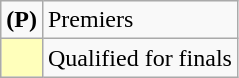<table class=wikitable>
<tr>
<td><strong>(P)</strong></td>
<td>Premiers</td>
</tr>
<tr>
<td bgcolor=FFFFBB></td>
<td>Qualified for finals</td>
</tr>
</table>
